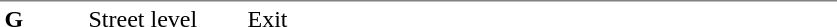<table table border=0 cellspacing=0 cellpadding=3>
<tr>
<td style="border-top:solid 1px gray;" width=50 valign=top><strong>G</strong></td>
<td style="border-top:solid 1px gray;" width=100 valign=top>Street level</td>
<td style="border-top:solid 1px gray;" width=390 valign=top>Exit</td>
</tr>
</table>
